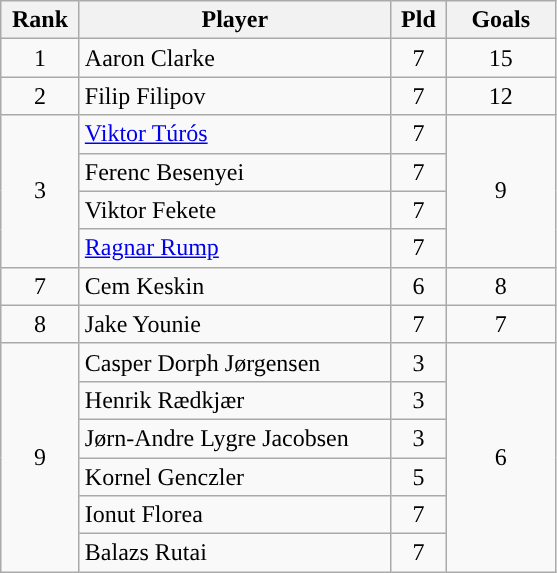<table class="wikitable" style="text-align:center">
<tr>
<th width=45>Rank</th>
<th width=200>Player</th>
<th width=30>Pld</th>
<th width=65>Goals</th>
</tr>
<tr>
<td>1</td>
<td style="text-align:left"> Aaron Clarke</td>
<td>7</td>
<td>15</td>
</tr>
<tr>
<td>2</td>
<td style="text-align:left"> Filip Filipov</td>
<td>7</td>
<td>12</td>
</tr>
<tr>
<td rowspan=4>3</td>
<td style="text-align:left"> <a href='#'>Viktor Túrós</a></td>
<td>7</td>
<td rowspan=4>9</td>
</tr>
<tr>
<td style="text-align:left"> Ferenc Besenyei</td>
<td>7</td>
</tr>
<tr>
<td style="text-align:left"> Viktor Fekete</td>
<td>7</td>
</tr>
<tr>
<td style="text-align:left"> <a href='#'>Ragnar Rump</a></td>
<td>7</td>
</tr>
<tr>
<td>7</td>
<td style="text-align:left"> Cem Keskin</td>
<td>6</td>
<td>8</td>
</tr>
<tr>
<td>8</td>
<td style="text-align:left"> Jake Younie</td>
<td>7</td>
<td>7</td>
</tr>
<tr>
<td rowspan=6>9</td>
<td style="text-align:left"> Casper Dorph Jørgensen</td>
<td>3</td>
<td rowspan=6>6</td>
</tr>
<tr>
<td style="text-align:left"> Henrik Rædkjær</td>
<td>3</td>
</tr>
<tr>
<td style="text-align:left"> Jørn-Andre Lygre Jacobsen</td>
<td>3</td>
</tr>
<tr>
<td style="text-align:left"> Kornel Genczler</td>
<td>5</td>
</tr>
<tr>
<td style="text-align:left"> Ionut Florea</td>
<td>7</td>
</tr>
<tr>
<td style="text-align:left"> Balazs Rutai</td>
<td>7</td>
</tr>
</table>
